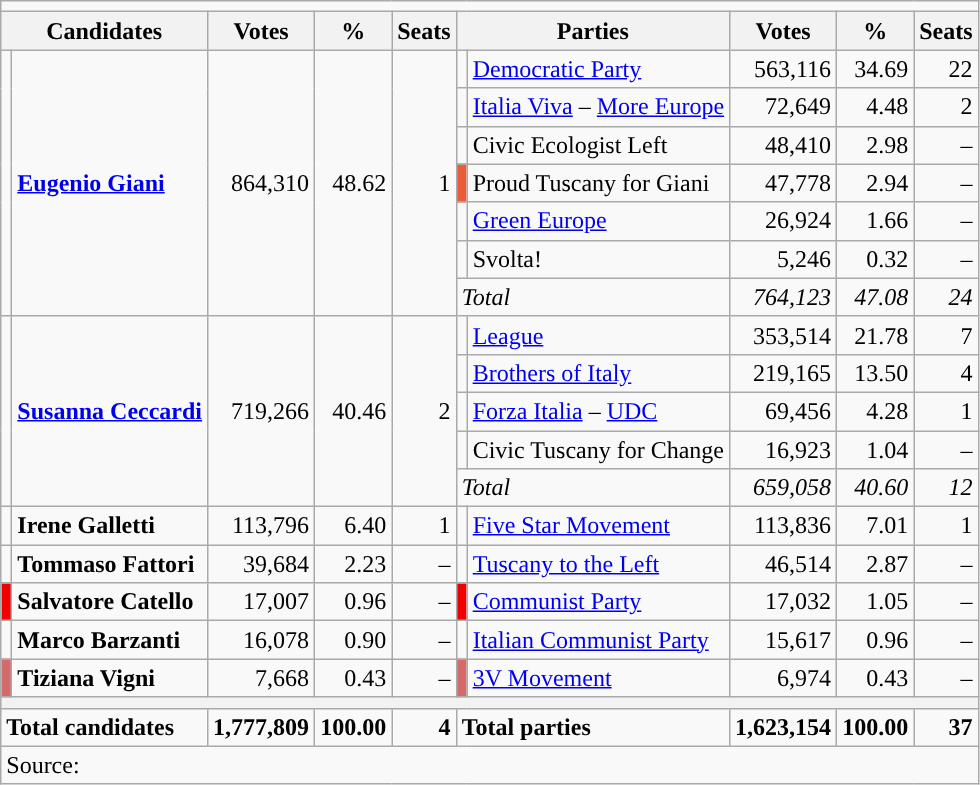<table class="wikitable">
<tr>
<td colspan=10></td>
</tr>
<tr>
<th colspan=2>Candidates</th>
<th>Votes</th>
<th>%</th>
<th>Seats</th>
<th colspan=2>Parties</th>
<th>Votes</th>
<th>%</th>
<th>Seats</th>
</tr>
<tr>
<td rowspan="7"></td>
<td rowspan="7"><strong><a href='#'>Eugenio Giani</a></strong></td>
<td rowspan="7" align=right>864,310</td>
<td rowspan="7" align=right>48.62</td>
<td rowspan="7" align=right>1</td>
<td></td>
<td align="left"><a href='#'>Democratic Party</a></td>
<td align=right>563,116</td>
<td align=right>34.69</td>
<td align=right>22</td>
</tr>
<tr>
<td></td>
<td align="left"><a href='#'>Italia Viva</a> – <a href='#'>More Europe</a></td>
<td align=right>72,649</td>
<td align=right>4.48</td>
<td align=right>2</td>
</tr>
<tr>
<td></td>
<td align="left">Civic Ecologist Left</td>
<td align=right>48,410</td>
<td align=right>2.98</td>
<td align=right>–</td>
</tr>
<tr>
<td bgcolor="EC5C39"></td>
<td align="left">Proud Tuscany for Giani</td>
<td align=right>47,778</td>
<td align=right>2.94</td>
<td align=right>–</td>
</tr>
<tr>
<td></td>
<td align="left"><a href='#'>Green Europe</a></td>
<td align=right>26,924</td>
<td align=right>1.66</td>
<td align=right>–</td>
</tr>
<tr>
<td></td>
<td align="left">Svolta!</td>
<td align=right>5,246</td>
<td align=right>0.32</td>
<td align=right>–</td>
</tr>
<tr>
<td colspan=2><em>Total</em></td>
<td align=right><em>764,123</em></td>
<td align=right><em>47.08</em></td>
<td align=right><em>24</em></td>
</tr>
<tr>
<td rowspan="5"></td>
<td rowspan="5"><strong><a href='#'>Susanna Ceccardi</a></strong></td>
<td rowspan="5" align=right>719,266</td>
<td rowspan="5" align=right>40.46</td>
<td rowspan="5" align=right>2</td>
<td></td>
<td align="left"><a href='#'>League</a></td>
<td align=right>353,514</td>
<td align=right>21.78</td>
<td align=right>7</td>
</tr>
<tr>
<td></td>
<td align="left"><a href='#'>Brothers of Italy</a></td>
<td align=right>219,165</td>
<td align=right>13.50</td>
<td align=right>4</td>
</tr>
<tr>
<td></td>
<td align="left"><a href='#'>Forza Italia</a> – <a href='#'>UDC</a></td>
<td align=right>69,456</td>
<td align=right>4.28</td>
<td align=right>1</td>
</tr>
<tr>
<td></td>
<td align="left">Civic Tuscany for Change</td>
<td align=right>16,923</td>
<td align=right>1.04</td>
<td align=right>–</td>
</tr>
<tr>
<td colspan=2><em>Total</em></td>
<td align=right><em>659,058</em></td>
<td align=right><em>40.60</em></td>
<td align=right><em>12</em></td>
</tr>
<tr>
<td></td>
<td><strong>Irene Galletti</strong></td>
<td align=right>113,796</td>
<td align=right>6.40</td>
<td align=right>1</td>
<td></td>
<td align="left"><a href='#'>Five Star Movement</a></td>
<td align=right>113,836</td>
<td align=right>7.01</td>
<td align=right>1</td>
</tr>
<tr>
<td></td>
<td><strong>Tommaso Fattori</strong></td>
<td align=right>39,684</td>
<td align=right>2.23</td>
<td align=right>–</td>
<td></td>
<td align="left"><a href='#'>Tuscany to the Left</a></td>
<td align=right>46,514</td>
<td align=right>2.87</td>
<td align=right>–</td>
</tr>
<tr>
<td bgcolor="#F00000"></td>
<td><strong>Salvatore Catello</strong></td>
<td align=right>17,007</td>
<td align=right>0.96</td>
<td align=right>–</td>
<td bgcolor="#F00000"></td>
<td align="left"><a href='#'>Communist Party</a></td>
<td align=right>17,032</td>
<td align=right>1.05</td>
<td align=right>–</td>
</tr>
<tr>
<td></td>
<td><strong>Marco Barzanti</strong></td>
<td align=right>16,078</td>
<td align=right>0.90</td>
<td align=right>–</td>
<td></td>
<td align="left"><a href='#'>Italian Communist Party</a></td>
<td align=right>15,617</td>
<td align=right>0.96</td>
<td align=right>–</td>
</tr>
<tr>
<td bgcolor="#D56A6A"></td>
<td><strong>Tiziana Vigni</strong></td>
<td align=right>7,668</td>
<td align=right>0.43</td>
<td align=right>–</td>
<td bgcolor="#D56A6A"></td>
<td align="left"><a href='#'>3V Movement</a></td>
<td align=right>6,974</td>
<td align=right>0.43</td>
<td align=right>–</td>
</tr>
<tr>
<th colspan=10></th>
</tr>
<tr>
<td colspan=2><strong>Total candidates</strong></td>
<td align=right><strong>1,777,809</strong></td>
<td align=right><strong>100.00</strong></td>
<td align=right><strong>4</strong></td>
<td colspan=2><strong>Total parties</strong></td>
<td align=right><strong>1,623,154</strong></td>
<td align=right><strong>100.00</strong></td>
<td align=right><strong>37</strong></td>
</tr>
<tr>
<td colspan=10>Source: </td>
</tr>
</table>
